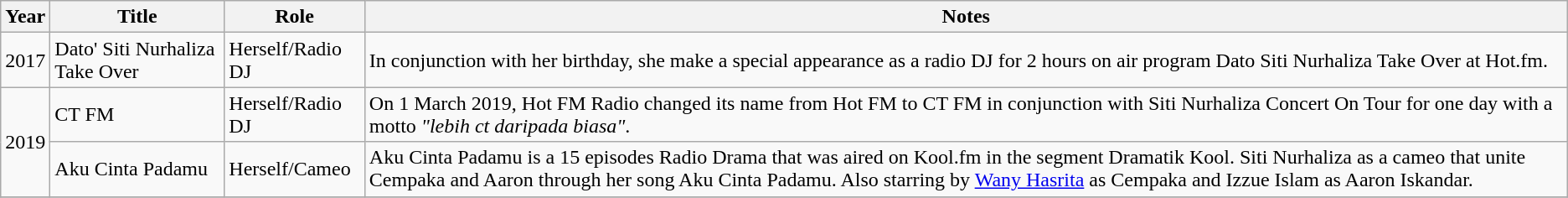<table class="wikitable">
<tr>
<th>Year</th>
<th>Title</th>
<th>Role</th>
<th>Notes</th>
</tr>
<tr>
<td>2017</td>
<td>Dato' Siti Nurhaliza Take Over</td>
<td>Herself/Radio DJ</td>
<td>In conjunction with her birthday, she make a special appearance as a radio DJ for 2 hours on air program Dato Siti Nurhaliza Take Over at Hot.fm.</td>
</tr>
<tr>
<td rowspan="2">2019</td>
<td>CT FM</td>
<td>Herself/Radio DJ</td>
<td>On 1 March 2019, Hot FM Radio changed its name from Hot FM to CT FM in conjunction with Siti Nurhaliza Concert On Tour for one day with a motto <em>"lebih ct daripada biasa"</em>.</td>
</tr>
<tr>
<td>Aku Cinta Padamu</td>
<td>Herself/Cameo</td>
<td>Aku Cinta Padamu is a 15 episodes Radio Drama that was aired on Kool.fm in the segment Dramatik Kool. Siti Nurhaliza as a cameo that unite Cempaka and Aaron through her song Aku Cinta Padamu. Also starring by <a href='#'>Wany Hasrita</a> as Cempaka and Izzue Islam as Aaron Iskandar.</td>
</tr>
<tr>
</tr>
</table>
